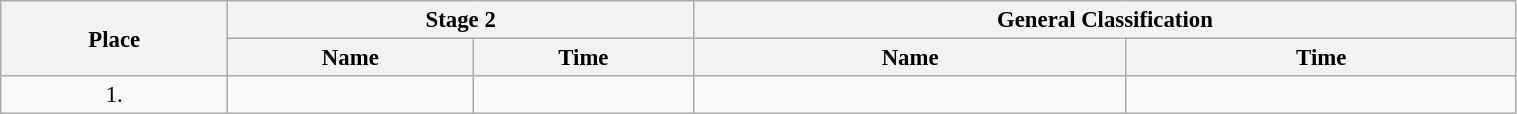<table class="wikitable"  style="font-size:95%; width:80%;">
<tr>
<th rowspan="2">Place</th>
<th colspan="2">Stage 2</th>
<th colspan="2">General Classification</th>
</tr>
<tr>
<th>Name</th>
<th>Time</th>
<th>Name</th>
<th>Time</th>
</tr>
<tr>
<td style="text-align:center;">1.</td>
<td></td>
<td></td>
<td></td>
<td></td>
</tr>
</table>
